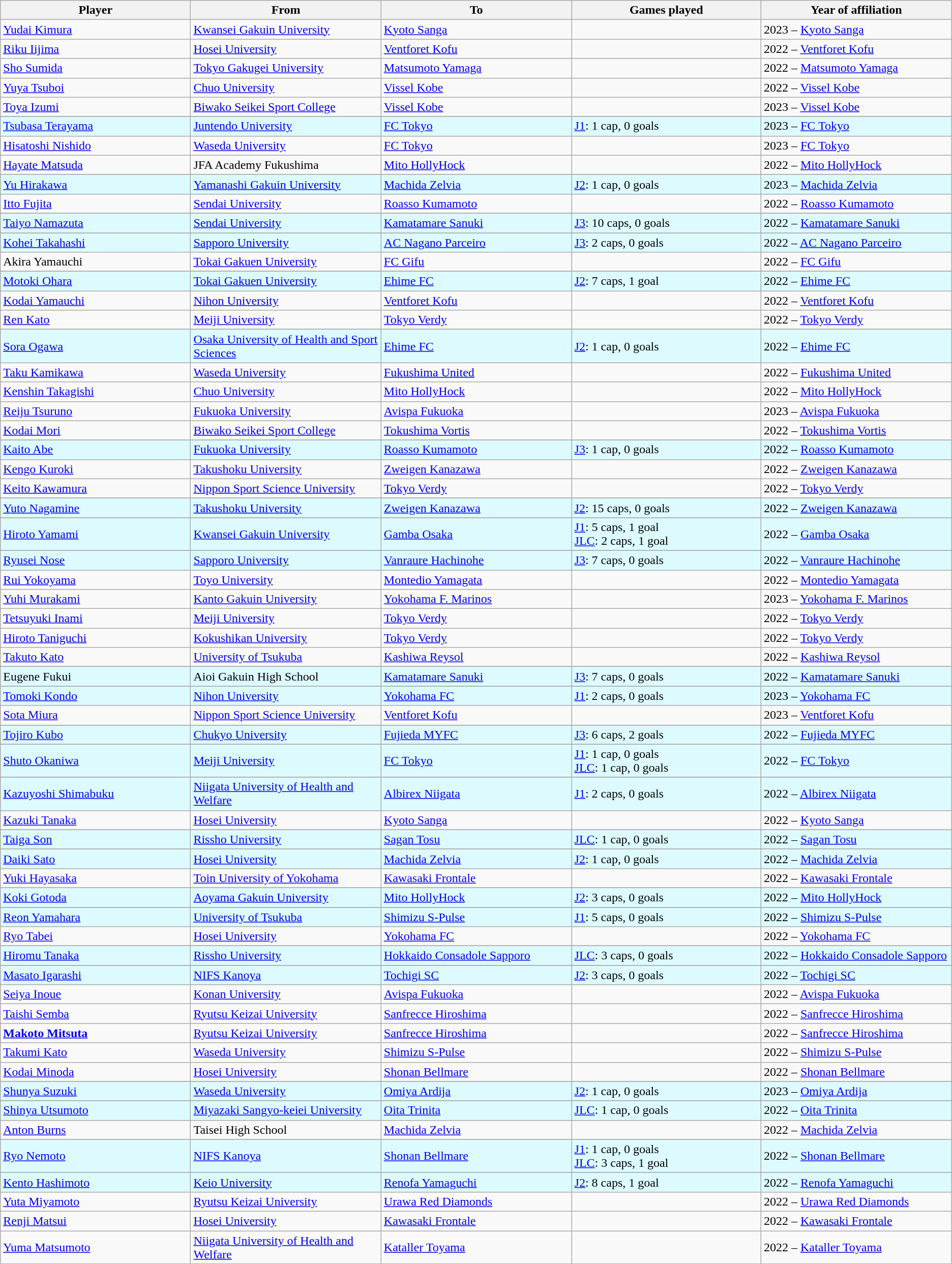<table class="wikitable sortable mw-collapsible" style="text-align:left;">
<tr>
<th width=250px>Player</th>
<th width=250px>From</th>
<th width=250px>To</th>
<th width=250px>Games played</th>
<th width=250px>Year of affiliation</th>
</tr>
<tr>
<td><a href='#'>Yudai Kimura</a></td>
<td><a href='#'>Kwansei Gakuin University</a></td>
<td><a href='#'>Kyoto Sanga</a></td>
<td></td>
<td>2023 – <a href='#'>Kyoto Sanga</a></td>
</tr>
<tr>
<td><a href='#'>Riku Iijima</a></td>
<td><a href='#'>Hosei University</a></td>
<td><a href='#'>Ventforet Kofu</a></td>
<td></td>
<td>2022 – <a href='#'>Ventforet Kofu</a></td>
</tr>
<tr>
<td><a href='#'>Sho Sumida</a></td>
<td><a href='#'>Tokyo Gakugei University</a></td>
<td><a href='#'>Matsumoto Yamaga</a></td>
<td></td>
<td>2022 – <a href='#'>Matsumoto Yamaga</a></td>
</tr>
<tr>
<td><a href='#'>Yuya Tsuboi</a></td>
<td><a href='#'>Chuo University</a></td>
<td><a href='#'>Vissel Kobe</a></td>
<td></td>
<td>2022 – <a href='#'>Vissel Kobe</a></td>
</tr>
<tr>
<td><a href='#'>Toya Izumi</a></td>
<td><a href='#'>Biwako Seikei Sport College</a></td>
<td><a href='#'>Vissel Kobe</a></td>
<td></td>
<td>2023 – <a href='#'>Vissel Kobe</a></td>
</tr>
<tr>
</tr>
<tr style="background:#DDFBFF;">
<td><a href='#'>Tsubasa Terayama</a></td>
<td><a href='#'>Juntendo University</a></td>
<td><a href='#'>FC Tokyo</a></td>
<td><a href='#'>J1</a>: 1 cap, 0 goals</td>
<td>2023 – <a href='#'>FC Tokyo</a></td>
</tr>
<tr>
<td><a href='#'>Hisatoshi Nishido</a></td>
<td><a href='#'>Waseda University</a></td>
<td><a href='#'>FC Tokyo</a></td>
<td></td>
<td>2023 – <a href='#'>FC Tokyo</a></td>
</tr>
<tr>
<td><a href='#'>Hayate Matsuda</a></td>
<td>JFA Academy Fukushima</td>
<td><a href='#'>Mito HollyHock</a></td>
<td></td>
<td>2022 – <a href='#'>Mito HollyHock</a></td>
</tr>
<tr>
</tr>
<tr style="background:#DDFBFF;">
<td><a href='#'>Yu Hirakawa</a></td>
<td><a href='#'>Yamanashi Gakuin University</a></td>
<td><a href='#'>Machida Zelvia</a></td>
<td><a href='#'>J2</a>: 1 cap, 0 goals</td>
<td>2023 – <a href='#'>Machida Zelvia</a></td>
</tr>
<tr>
<td><a href='#'>Itto Fujita</a></td>
<td><a href='#'>Sendai University</a></td>
<td><a href='#'>Roasso Kumamoto</a></td>
<td></td>
<td>2022 – <a href='#'>Roasso Kumamoto</a></td>
</tr>
<tr>
</tr>
<tr style="background:#DDFBFF;">
<td><a href='#'>Taiyo Namazuta</a></td>
<td><a href='#'>Sendai University</a></td>
<td><a href='#'>Kamatamare Sanuki</a></td>
<td><a href='#'>J3</a>: 10 caps, 0 goals</td>
<td>2022 – <a href='#'>Kamatamare Sanuki</a></td>
</tr>
<tr>
</tr>
<tr style="background:#DDFBFF;">
<td><a href='#'>Kohei Takahashi</a></td>
<td><a href='#'>Sapporo University</a></td>
<td><a href='#'>AC Nagano Parceiro</a></td>
<td><a href='#'>J3</a>: 2 caps, 0 goals</td>
<td>2022 – <a href='#'>AC Nagano Parceiro</a></td>
</tr>
<tr>
<td>Akira Yamauchi</td>
<td><a href='#'>Tokai Gakuen University</a></td>
<td><a href='#'>FC Gifu</a></td>
<td></td>
<td>2022 – <a href='#'>FC Gifu</a></td>
</tr>
<tr>
</tr>
<tr style="background:#DDFBFF;">
<td><a href='#'>Motoki Ohara</a></td>
<td><a href='#'>Tokai Gakuen University</a></td>
<td><a href='#'>Ehime FC</a></td>
<td><a href='#'>J2</a>: 7 caps, 1 goal</td>
<td>2022 – <a href='#'>Ehime FC</a></td>
</tr>
<tr>
<td><a href='#'>Kodai Yamauchi</a></td>
<td><a href='#'>Nihon University</a></td>
<td><a href='#'>Ventforet Kofu</a></td>
<td></td>
<td>2022 – <a href='#'>Ventforet Kofu</a></td>
</tr>
<tr>
<td><a href='#'>Ren Kato</a></td>
<td><a href='#'>Meiji University</a></td>
<td><a href='#'>Tokyo Verdy</a></td>
<td></td>
<td>2022 – <a href='#'>Tokyo Verdy</a></td>
</tr>
<tr>
</tr>
<tr style="background:#DDFBFF;">
<td><a href='#'>Sora Ogawa</a></td>
<td><a href='#'>Osaka University of Health and Sport Sciences</a></td>
<td><a href='#'>Ehime FC</a></td>
<td><a href='#'>J2</a>: 1 cap, 0 goals</td>
<td>2022 – <a href='#'>Ehime FC</a></td>
</tr>
<tr>
<td><a href='#'>Taku Kamikawa</a></td>
<td><a href='#'>Waseda University</a></td>
<td><a href='#'>Fukushima United</a></td>
<td></td>
<td>2022 – <a href='#'>Fukushima United</a></td>
</tr>
<tr>
<td><a href='#'>Kenshin Takagishi</a></td>
<td><a href='#'>Chuo University</a></td>
<td><a href='#'>Mito HollyHock</a></td>
<td></td>
<td>2022 – <a href='#'>Mito HollyHock</a></td>
</tr>
<tr>
<td><a href='#'>Reiju Tsuruno</a></td>
<td><a href='#'>Fukuoka University</a></td>
<td><a href='#'>Avispa Fukuoka</a></td>
<td></td>
<td>2023 – <a href='#'>Avispa Fukuoka</a></td>
</tr>
<tr>
<td><a href='#'>Kodai Mori</a></td>
<td><a href='#'>Biwako Seikei Sport College</a></td>
<td><a href='#'>Tokushima Vortis</a></td>
<td></td>
<td>2022 – <a href='#'>Tokushima Vortis</a></td>
</tr>
<tr>
</tr>
<tr style="background:#DDFBFF;">
<td><a href='#'>Kaito Abe</a></td>
<td><a href='#'>Fukuoka University</a></td>
<td><a href='#'>Roasso Kumamoto</a></td>
<td><a href='#'>J3</a>: 1 cap, 0 goals</td>
<td>2022 – <a href='#'>Roasso Kumamoto</a></td>
</tr>
<tr>
<td><a href='#'>Kengo Kuroki</a></td>
<td><a href='#'>Takushoku University</a></td>
<td><a href='#'>Zweigen Kanazawa</a></td>
<td></td>
<td>2022 – <a href='#'>Zweigen Kanazawa</a></td>
</tr>
<tr>
<td><a href='#'>Keito Kawamura</a></td>
<td><a href='#'>Nippon Sport Science University</a></td>
<td><a href='#'>Tokyo Verdy</a></td>
<td></td>
<td>2022 – <a href='#'>Tokyo Verdy</a></td>
</tr>
<tr>
</tr>
<tr style="background:#DDFBFF;">
<td><a href='#'>Yuto Nagamine</a></td>
<td><a href='#'>Takushoku University</a></td>
<td><a href='#'>Zweigen Kanazawa</a></td>
<td><a href='#'>J2</a>: 15 caps, 0 goals</td>
<td>2022 – <a href='#'>Zweigen Kanazawa</a></td>
</tr>
<tr>
</tr>
<tr style="background:#DDFBFF;">
<td><a href='#'>Hiroto Yamami</a></td>
<td><a href='#'>Kwansei Gakuin University</a></td>
<td><a href='#'>Gamba Osaka</a></td>
<td><a href='#'>J1</a>: 5 caps, 1 goal<br><a href='#'>JLC</a>: 2 caps, 1 goal</td>
<td>2022 – <a href='#'>Gamba Osaka</a></td>
</tr>
<tr>
</tr>
<tr style="background:#DDFBFF;">
<td><a href='#'>Ryusei Nose</a></td>
<td><a href='#'>Sapporo University</a></td>
<td><a href='#'>Vanraure Hachinohe</a></td>
<td><a href='#'>J3</a>: 7 caps, 0 goals</td>
<td>2022 – <a href='#'>Vanraure Hachinohe</a></td>
</tr>
<tr>
<td><a href='#'>Rui Yokoyama</a></td>
<td><a href='#'>Toyo University</a></td>
<td><a href='#'>Montedio Yamagata</a></td>
<td></td>
<td>2022 – <a href='#'>Montedio Yamagata</a></td>
</tr>
<tr>
<td><a href='#'>Yuhi Murakami</a></td>
<td><a href='#'>Kanto Gakuin University</a></td>
<td><a href='#'>Yokohama F. Marinos</a></td>
<td></td>
<td>2023 – <a href='#'>Yokohama F. Marinos</a></td>
</tr>
<tr>
<td><a href='#'>Tetsuyuki Inami</a></td>
<td><a href='#'>Meiji University</a></td>
<td><a href='#'>Tokyo Verdy</a></td>
<td></td>
<td>2022 – <a href='#'>Tokyo Verdy</a></td>
</tr>
<tr>
<td><a href='#'>Hiroto Taniguchi</a></td>
<td><a href='#'>Kokushikan University</a></td>
<td><a href='#'>Tokyo Verdy</a></td>
<td></td>
<td>2022 – <a href='#'>Tokyo Verdy</a></td>
</tr>
<tr>
<td><a href='#'>Takuto Kato</a></td>
<td><a href='#'>University of Tsukuba</a></td>
<td><a href='#'>Kashiwa Reysol</a></td>
<td></td>
<td>2022 – <a href='#'>Kashiwa Reysol</a></td>
</tr>
<tr>
</tr>
<tr style="background:#DDFBFF;">
<td>Eugene Fukui</td>
<td>Aioi Gakuin High School</td>
<td><a href='#'>Kamatamare Sanuki</a></td>
<td><a href='#'>J3</a>: 7 caps, 0 goals</td>
<td>2022 – <a href='#'>Kamatamare Sanuki</a></td>
</tr>
<tr>
</tr>
<tr style="background:#DDFBFF;">
<td><a href='#'>Tomoki Kondo</a></td>
<td><a href='#'>Nihon University</a></td>
<td><a href='#'>Yokohama FC</a></td>
<td><a href='#'>J1</a>: 2 caps, 0 goals</td>
<td>2023 – <a href='#'>Yokohama FC</a></td>
</tr>
<tr>
<td><a href='#'>Sota Miura</a></td>
<td><a href='#'>Nippon Sport Science University</a></td>
<td><a href='#'>Ventforet Kofu</a></td>
<td></td>
<td>2023 – <a href='#'>Ventforet Kofu</a></td>
</tr>
<tr>
</tr>
<tr style="background:#DDFBFF;">
<td><a href='#'>Tojiro Kubo</a></td>
<td><a href='#'>Chukyo University</a></td>
<td><a href='#'>Fujieda MYFC</a></td>
<td><a href='#'>J3</a>: 6 caps, 2 goals</td>
<td>2022 – <a href='#'>Fujieda MYFC</a></td>
</tr>
<tr>
</tr>
<tr style="background:#DDFBFF;">
<td><a href='#'>Shuto Okaniwa</a></td>
<td><a href='#'>Meiji University</a></td>
<td><a href='#'>FC Tokyo</a></td>
<td><a href='#'>J1</a>: 1 cap, 0 goals<br><a href='#'>JLC</a>: 1 cap, 0 goals</td>
<td>2022 – <a href='#'>FC Tokyo</a></td>
</tr>
<tr>
</tr>
<tr style="background:#DDFBFF;">
<td><a href='#'>Kazuyoshi Shimabuku</a></td>
<td><a href='#'>Niigata University of Health and Welfare</a></td>
<td><a href='#'>Albirex Niigata</a></td>
<td><a href='#'>J1</a>: 2 caps, 0 goals</td>
<td>2022 – <a href='#'>Albirex Niigata</a></td>
</tr>
<tr>
<td><a href='#'>Kazuki Tanaka</a></td>
<td><a href='#'>Hosei University</a></td>
<td><a href='#'>Kyoto Sanga</a></td>
<td></td>
<td>2022 – <a href='#'>Kyoto Sanga</a></td>
</tr>
<tr>
</tr>
<tr style="background:#DDFBFF;">
<td><a href='#'>Taiga Son</a></td>
<td><a href='#'>Rissho University</a></td>
<td><a href='#'>Sagan Tosu</a></td>
<td><a href='#'>JLC</a>: 1 cap, 0 goals</td>
<td>2022 – <a href='#'>Sagan Tosu</a></td>
</tr>
<tr>
</tr>
<tr style="background:#DDFBFF;">
<td><a href='#'>Daiki Sato</a></td>
<td><a href='#'>Hosei University</a></td>
<td><a href='#'>Machida Zelvia</a></td>
<td><a href='#'>J2</a>: 1 cap, 0 goals</td>
<td>2022 – <a href='#'>Machida Zelvia</a></td>
</tr>
<tr>
<td><a href='#'>Yuki Hayasaka</a></td>
<td><a href='#'>Toin University of Yokohama</a></td>
<td><a href='#'>Kawasaki Frontale</a></td>
<td></td>
<td>2022 – <a href='#'>Kawasaki Frontale</a></td>
</tr>
<tr>
</tr>
<tr style="background:#DDFBFF;">
<td><a href='#'>Koki Gotoda</a></td>
<td><a href='#'>Aoyama Gakuin University</a></td>
<td><a href='#'>Mito HollyHock</a></td>
<td><a href='#'>J2</a>: 3 caps, 0 goals</td>
<td>2022 – <a href='#'>Mito HollyHock</a></td>
</tr>
<tr>
</tr>
<tr style="background:#DDFBFF;">
<td><a href='#'>Reon Yamahara</a></td>
<td><a href='#'>University of Tsukuba</a></td>
<td><a href='#'>Shimizu S-Pulse</a></td>
<td><a href='#'>J1</a>: 5 caps, 0 goals</td>
<td>2022 – <a href='#'>Shimizu S-Pulse</a></td>
</tr>
<tr>
<td><a href='#'>Ryo Tabei</a></td>
<td><a href='#'>Hosei University</a></td>
<td><a href='#'>Yokohama FC</a></td>
<td></td>
<td>2022 – <a href='#'>Yokohama FC</a></td>
</tr>
<tr>
</tr>
<tr style="background:#DDFBFF;">
<td><a href='#'>Hiromu Tanaka</a></td>
<td><a href='#'>Rissho University</a></td>
<td><a href='#'>Hokkaido Consadole Sapporo</a></td>
<td><a href='#'>JLC</a>: 3 caps, 0 goals</td>
<td>2022 – <a href='#'>Hokkaido Consadole Sapporo</a></td>
</tr>
<tr>
</tr>
<tr style="background:#DDFBFF;">
<td><a href='#'>Masato Igarashi</a></td>
<td><a href='#'>NIFS Kanoya</a></td>
<td><a href='#'>Tochigi SC</a></td>
<td><a href='#'>J2</a>: 3 caps, 0 goals</td>
<td>2022 – <a href='#'>Tochigi SC</a></td>
</tr>
<tr>
<td><a href='#'>Seiya Inoue</a></td>
<td><a href='#'>Konan University</a></td>
<td><a href='#'>Avispa Fukuoka</a></td>
<td></td>
<td>2022 – <a href='#'>Avispa Fukuoka</a></td>
</tr>
<tr>
<td><a href='#'>Taishi Semba</a></td>
<td><a href='#'>Ryutsu Keizai University</a></td>
<td><a href='#'>Sanfrecce Hiroshima</a></td>
<td></td>
<td>2022 – <a href='#'>Sanfrecce Hiroshima</a></td>
</tr>
<tr>
<td><strong><a href='#'>Makoto Mitsuta</a></strong></td>
<td><a href='#'>Ryutsu Keizai University</a></td>
<td><a href='#'>Sanfrecce Hiroshima</a></td>
<td></td>
<td>2022 – <a href='#'>Sanfrecce Hiroshima</a></td>
</tr>
<tr>
<td><a href='#'>Takumi Kato</a></td>
<td><a href='#'>Waseda University</a></td>
<td><a href='#'>Shimizu S-Pulse</a></td>
<td></td>
<td>2022 – <a href='#'>Shimizu S-Pulse</a></td>
</tr>
<tr>
<td><a href='#'>Kodai Minoda</a></td>
<td><a href='#'>Hosei University</a></td>
<td><a href='#'>Shonan Bellmare</a></td>
<td></td>
<td>2022 – <a href='#'>Shonan Bellmare</a></td>
</tr>
<tr>
</tr>
<tr style="background:#DDFBFF;">
<td><a href='#'>Shunya Suzuki</a></td>
<td><a href='#'>Waseda University</a></td>
<td><a href='#'>Omiya Ardija</a></td>
<td><a href='#'>J2</a>: 1 cap, 0 goals</td>
<td>2023 – <a href='#'>Omiya Ardija</a></td>
</tr>
<tr>
</tr>
<tr style="background:#DDFBFF;">
<td><a href='#'>Shinya Utsumoto</a></td>
<td><a href='#'>Miyazaki Sangyo-keiei University</a></td>
<td><a href='#'>Oita Trinita</a></td>
<td><a href='#'>JLC</a>: 1 cap, 0 goals</td>
<td>2022 – <a href='#'>Oita Trinita</a></td>
</tr>
<tr>
<td><a href='#'>Anton Burns</a></td>
<td>Taisei High School</td>
<td><a href='#'>Machida Zelvia</a></td>
<td></td>
<td>2022 – <a href='#'>Machida Zelvia</a></td>
</tr>
<tr>
</tr>
<tr style="background:#DDFBFF;">
<td><a href='#'>Ryo Nemoto</a></td>
<td><a href='#'>NIFS Kanoya</a></td>
<td><a href='#'>Shonan Bellmare</a></td>
<td><a href='#'>J1</a>: 1 cap, 0 goals<br><a href='#'>JLC</a>: 3 caps, 1 goal</td>
<td>2022 – <a href='#'>Shonan Bellmare</a></td>
</tr>
<tr>
</tr>
<tr style="background:#DDFBFF;">
<td><a href='#'>Kento Hashimoto</a></td>
<td><a href='#'>Keio University</a></td>
<td><a href='#'>Renofa Yamaguchi</a></td>
<td><a href='#'>J2</a>: 8 caps, 1 goal</td>
<td>2022 – <a href='#'>Renofa Yamaguchi</a></td>
</tr>
<tr>
<td><a href='#'>Yuta Miyamoto</a></td>
<td><a href='#'>Ryutsu Keizai University</a></td>
<td><a href='#'>Urawa Red Diamonds</a></td>
<td></td>
<td>2022 – <a href='#'>Urawa Red Diamonds</a></td>
</tr>
<tr>
<td><a href='#'>Renji Matsui</a></td>
<td><a href='#'>Hosei University</a></td>
<td><a href='#'>Kawasaki Frontale</a></td>
<td></td>
<td>2022 – <a href='#'>Kawasaki Frontale</a></td>
</tr>
<tr>
<td><a href='#'>Yuma Matsumoto</a></td>
<td><a href='#'>Niigata University of Health and Welfare</a></td>
<td><a href='#'>Kataller Toyama</a></td>
<td></td>
<td>2022 – <a href='#'>Kataller Toyama</a></td>
</tr>
</table>
